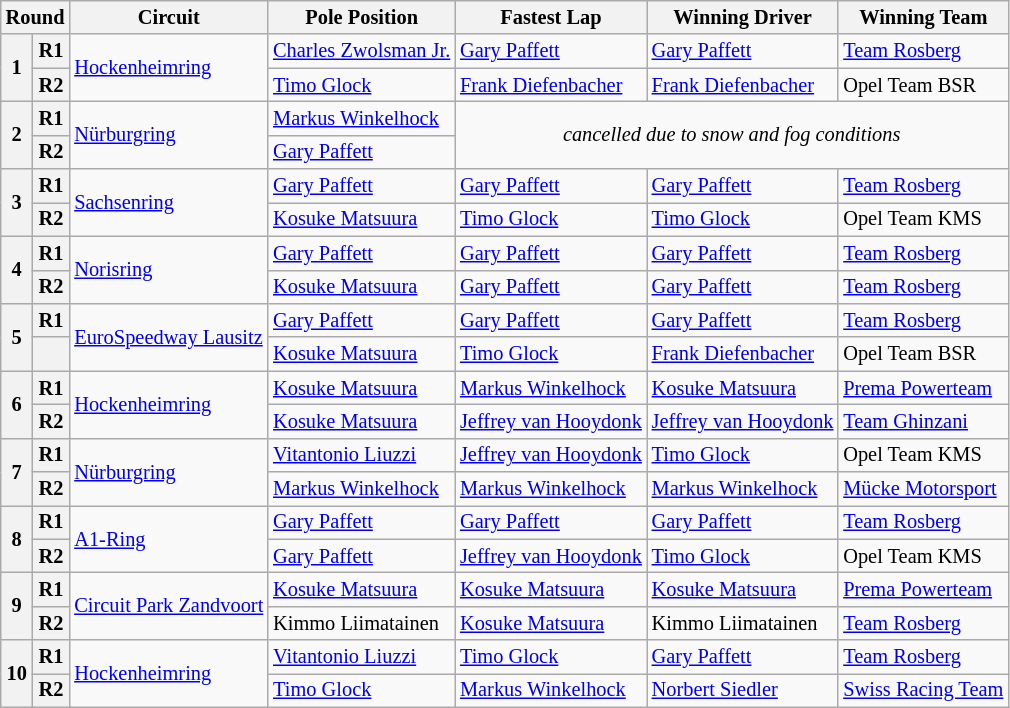<table class="wikitable" style="font-size: 85%">
<tr>
<th colspan=2>Round</th>
<th>Circuit</th>
<th>Pole Position</th>
<th>Fastest Lap</th>
<th>Winning Driver</th>
<th>Winning Team</th>
</tr>
<tr>
<th rowspan=2>1</th>
<th>R1</th>
<td rowspan=2> <a href='#'>Hockenheimring</a></td>
<td> <a href='#'>Charles Zwolsman Jr.</a></td>
<td> <a href='#'>Gary Paffett</a></td>
<td> <a href='#'>Gary Paffett</a></td>
<td> <a href='#'>Team Rosberg</a></td>
</tr>
<tr>
<th>R2</th>
<td> <a href='#'>Timo Glock</a></td>
<td> <a href='#'>Frank Diefenbacher</a></td>
<td> <a href='#'>Frank Diefenbacher</a></td>
<td> Opel Team BSR</td>
</tr>
<tr>
<th rowspan=2>2</th>
<th>R1</th>
<td rowspan=2> <a href='#'>Nürburgring</a></td>
<td> <a href='#'>Markus Winkelhock</a></td>
<td colspan=4 rowspan=2 align=center><em>cancelled due to snow and fog conditions</em></td>
</tr>
<tr>
<th>R2</th>
<td> <a href='#'>Gary Paffett</a></td>
</tr>
<tr>
<th rowspan=2>3</th>
<th>R1</th>
<td rowspan=2> <a href='#'>Sachsenring</a></td>
<td> <a href='#'>Gary Paffett</a></td>
<td> <a href='#'>Gary Paffett</a></td>
<td> <a href='#'>Gary Paffett</a></td>
<td> <a href='#'>Team Rosberg</a></td>
</tr>
<tr>
<th>R2</th>
<td> <a href='#'>Kosuke Matsuura</a></td>
<td> <a href='#'>Timo Glock</a></td>
<td> <a href='#'>Timo Glock</a></td>
<td> Opel Team KMS</td>
</tr>
<tr>
<th rowspan=2>4</th>
<th>R1</th>
<td rowspan=2> <a href='#'>Norisring</a></td>
<td> <a href='#'>Gary Paffett</a></td>
<td> <a href='#'>Gary Paffett</a></td>
<td> <a href='#'>Gary Paffett</a></td>
<td> <a href='#'>Team Rosberg</a></td>
</tr>
<tr>
<th>R2</th>
<td> <a href='#'>Kosuke Matsuura</a></td>
<td> <a href='#'>Gary Paffett</a></td>
<td> <a href='#'>Gary Paffett</a></td>
<td> <a href='#'>Team Rosberg</a></td>
</tr>
<tr>
<th rowspan=2>5</th>
<th>R1</th>
<td rowspan=2> <a href='#'>EuroSpeedway Lausitz</a></td>
<td> <a href='#'>Gary Paffett</a></td>
<td> <a href='#'>Gary Paffett</a></td>
<td> <a href='#'>Gary Paffett</a></td>
<td> <a href='#'>Team Rosberg</a></td>
</tr>
<tr>
<th></th>
<td> <a href='#'>Kosuke Matsuura</a></td>
<td> <a href='#'>Timo Glock</a></td>
<td> <a href='#'>Frank Diefenbacher</a></td>
<td> Opel Team BSR</td>
</tr>
<tr>
<th rowspan=2>6</th>
<th>R1</th>
<td rowspan=2> <a href='#'>Hockenheimring</a></td>
<td> <a href='#'>Kosuke Matsuura</a></td>
<td> <a href='#'>Markus Winkelhock</a></td>
<td> <a href='#'>Kosuke Matsuura</a></td>
<td> <a href='#'>Prema Powerteam</a></td>
</tr>
<tr>
<th>R2</th>
<td> <a href='#'>Kosuke Matsuura</a></td>
<td> <a href='#'>Jeffrey van Hooydonk</a></td>
<td> <a href='#'>Jeffrey van Hooydonk</a></td>
<td> <a href='#'>Team Ghinzani</a></td>
</tr>
<tr>
<th rowspan=2>7</th>
<th>R1</th>
<td rowspan=2> <a href='#'>Nürburgring</a></td>
<td> <a href='#'>Vitantonio Liuzzi</a></td>
<td> <a href='#'>Jeffrey van Hooydonk</a></td>
<td> <a href='#'>Timo Glock</a></td>
<td> Opel Team KMS</td>
</tr>
<tr>
<th>R2</th>
<td> <a href='#'>Markus Winkelhock</a></td>
<td> <a href='#'>Markus Winkelhock</a></td>
<td> <a href='#'>Markus Winkelhock</a></td>
<td> <a href='#'>Mücke Motorsport</a></td>
</tr>
<tr>
<th rowspan=2>8</th>
<th>R1</th>
<td rowspan=2> <a href='#'>A1-Ring</a></td>
<td> <a href='#'>Gary Paffett</a></td>
<td> <a href='#'>Gary Paffett</a></td>
<td> <a href='#'>Gary Paffett</a></td>
<td> <a href='#'>Team Rosberg</a></td>
</tr>
<tr>
<th>R2</th>
<td> <a href='#'>Gary Paffett</a></td>
<td> <a href='#'>Jeffrey van Hooydonk</a></td>
<td> <a href='#'>Timo Glock</a></td>
<td> Opel Team KMS</td>
</tr>
<tr>
<th rowspan=2>9</th>
<th>R1</th>
<td rowspan=2> <a href='#'>Circuit Park Zandvoort</a></td>
<td> <a href='#'>Kosuke Matsuura</a></td>
<td> <a href='#'>Kosuke Matsuura</a></td>
<td> <a href='#'>Kosuke Matsuura</a></td>
<td> <a href='#'>Prema Powerteam</a></td>
</tr>
<tr>
<th>R2</th>
<td> Kimmo Liimatainen</td>
<td> <a href='#'>Kosuke Matsuura</a></td>
<td> Kimmo Liimatainen</td>
<td> <a href='#'>Team Rosberg</a></td>
</tr>
<tr>
<th rowspan=2>10</th>
<th>R1</th>
<td rowspan=2> <a href='#'>Hockenheimring</a></td>
<td> <a href='#'>Vitantonio Liuzzi</a></td>
<td> <a href='#'>Timo Glock</a></td>
<td> <a href='#'>Gary Paffett</a></td>
<td> <a href='#'>Team Rosberg</a></td>
</tr>
<tr>
<th>R2</th>
<td> <a href='#'>Timo Glock</a></td>
<td> <a href='#'>Markus Winkelhock</a></td>
<td> <a href='#'>Norbert Siedler</a></td>
<td> <a href='#'>Swiss Racing Team</a></td>
</tr>
</table>
